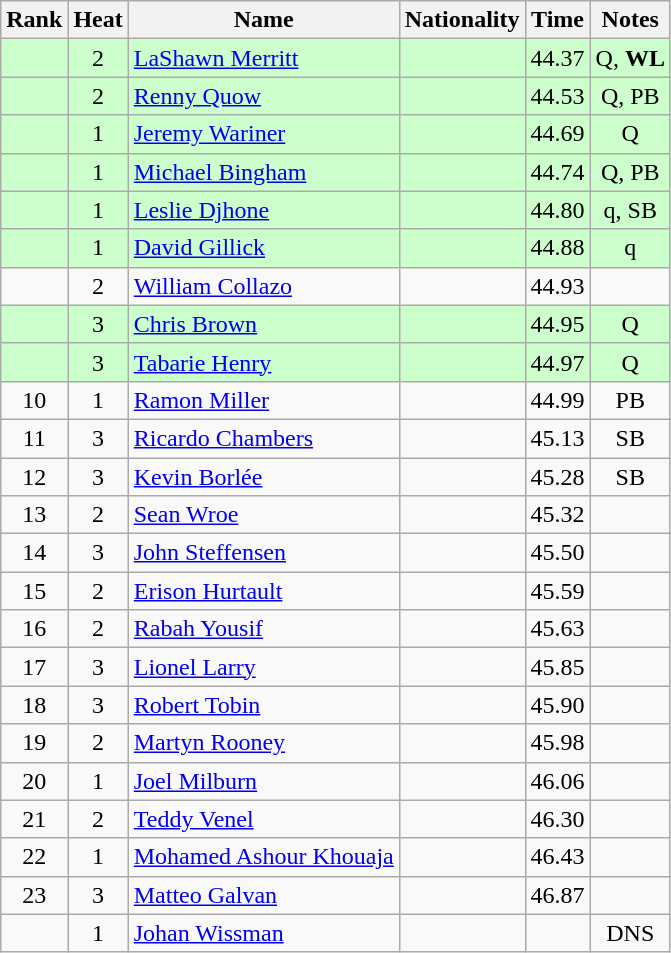<table class="wikitable sortable" style="text-align:center">
<tr>
<th>Rank</th>
<th>Heat</th>
<th>Name</th>
<th>Nationality</th>
<th>Time</th>
<th>Notes</th>
</tr>
<tr bgcolor=ccffcc>
<td></td>
<td>2</td>
<td align=left><a href='#'>LaShawn Merritt</a></td>
<td align=left></td>
<td>44.37</td>
<td>Q, <strong>WL</strong></td>
</tr>
<tr bgcolor=ccffcc>
<td></td>
<td>2</td>
<td align=left><a href='#'>Renny Quow</a></td>
<td align=left></td>
<td>44.53</td>
<td>Q, PB</td>
</tr>
<tr bgcolor=ccffcc>
<td></td>
<td>1</td>
<td align=left><a href='#'>Jeremy Wariner</a></td>
<td align=left></td>
<td>44.69</td>
<td>Q</td>
</tr>
<tr bgcolor=ccffcc>
<td></td>
<td>1</td>
<td align=left><a href='#'>Michael Bingham</a></td>
<td align=left></td>
<td>44.74</td>
<td>Q, PB</td>
</tr>
<tr bgcolor=ccffcc>
<td></td>
<td>1</td>
<td align=left><a href='#'>Leslie Djhone</a></td>
<td align=left></td>
<td>44.80</td>
<td>q, SB</td>
</tr>
<tr bgcolor=ccffcc>
<td></td>
<td>1</td>
<td align=left><a href='#'>David Gillick</a></td>
<td align=left></td>
<td>44.88</td>
<td>q</td>
</tr>
<tr>
<td></td>
<td>2</td>
<td align=left><a href='#'>William Collazo</a></td>
<td align=left></td>
<td>44.93</td>
<td></td>
</tr>
<tr bgcolor=ccffcc>
<td></td>
<td>3</td>
<td align=left><a href='#'>Chris Brown</a></td>
<td align=left></td>
<td>44.95</td>
<td>Q</td>
</tr>
<tr bgcolor=ccffcc>
<td></td>
<td>3</td>
<td align=left><a href='#'>Tabarie Henry</a></td>
<td align=left></td>
<td>44.97</td>
<td>Q</td>
</tr>
<tr>
<td>10</td>
<td>1</td>
<td align=left><a href='#'>Ramon Miller</a></td>
<td align=left></td>
<td>44.99</td>
<td>PB</td>
</tr>
<tr>
<td>11</td>
<td>3</td>
<td align=left><a href='#'>Ricardo Chambers</a></td>
<td align=left></td>
<td>45.13</td>
<td>SB</td>
</tr>
<tr>
<td>12</td>
<td>3</td>
<td align=left><a href='#'>Kevin Borlée</a></td>
<td align=left></td>
<td>45.28</td>
<td>SB</td>
</tr>
<tr>
<td>13</td>
<td>2</td>
<td align=left><a href='#'>Sean Wroe</a></td>
<td align=left></td>
<td>45.32</td>
<td></td>
</tr>
<tr>
<td>14</td>
<td>3</td>
<td align=left><a href='#'>John Steffensen</a></td>
<td align=left></td>
<td>45.50</td>
<td></td>
</tr>
<tr>
<td>15</td>
<td>2</td>
<td align=left><a href='#'>Erison Hurtault</a></td>
<td align=left></td>
<td>45.59</td>
<td></td>
</tr>
<tr>
<td>16</td>
<td>2</td>
<td align=left><a href='#'>Rabah Yousif</a></td>
<td align=left></td>
<td>45.63</td>
<td></td>
</tr>
<tr>
<td>17</td>
<td>3</td>
<td align=left><a href='#'>Lionel Larry</a></td>
<td align=left></td>
<td>45.85</td>
<td></td>
</tr>
<tr>
<td>18</td>
<td>3</td>
<td align=left><a href='#'>Robert Tobin</a></td>
<td align=left></td>
<td>45.90</td>
<td></td>
</tr>
<tr>
<td>19</td>
<td>2</td>
<td align=left><a href='#'>Martyn Rooney</a></td>
<td align=left></td>
<td>45.98</td>
<td></td>
</tr>
<tr>
<td>20</td>
<td>1</td>
<td align=left><a href='#'>Joel Milburn</a></td>
<td align=left></td>
<td>46.06</td>
<td></td>
</tr>
<tr>
<td>21</td>
<td>2</td>
<td align=left><a href='#'>Teddy Venel</a></td>
<td align=left></td>
<td>46.30</td>
<td></td>
</tr>
<tr>
<td>22</td>
<td>1</td>
<td align=left><a href='#'>Mohamed Ashour Khouaja</a></td>
<td align=left></td>
<td>46.43</td>
<td></td>
</tr>
<tr>
<td>23</td>
<td>3</td>
<td align=left><a href='#'>Matteo Galvan</a></td>
<td align=left></td>
<td>46.87</td>
<td></td>
</tr>
<tr>
<td></td>
<td>1</td>
<td align=left><a href='#'>Johan Wissman</a></td>
<td align=left></td>
<td></td>
<td>DNS</td>
</tr>
</table>
